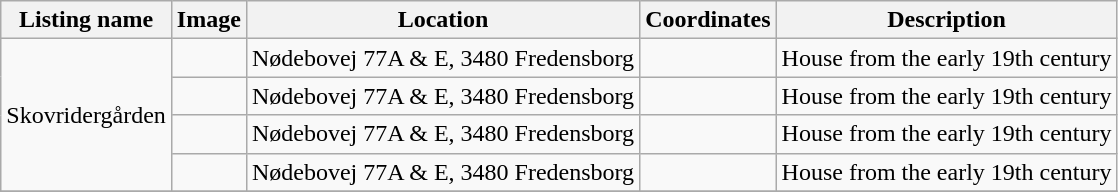<table class="wikitable sortable">
<tr>
<th>Listing name</th>
<th>Image</th>
<th>Location</th>
<th>Coordinates</th>
<th>Description</th>
</tr>
<tr>
<td rowspan="4">Skovridergården</td>
<td></td>
<td>Nødebovej 77A & E, 3480 Fredensborg</td>
<td></td>
<td>House from the early 19th century</td>
</tr>
<tr>
<td></td>
<td>Nødebovej 77A & E, 3480 Fredensborg</td>
<td></td>
<td>House from the early 19th century</td>
</tr>
<tr>
<td></td>
<td>Nødebovej 77A & E, 3480 Fredensborg</td>
<td></td>
<td>House from the early 19th century</td>
</tr>
<tr>
<td></td>
<td>Nødebovej 77A & E, 3480 Fredensborg</td>
<td></td>
<td>House from the early 19th century</td>
</tr>
<tr>
</tr>
</table>
